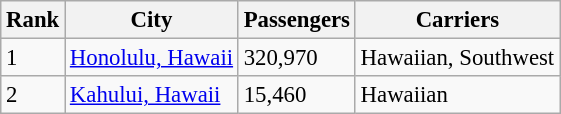<table class="wikitable sortable" style="font-size: 95%" width= align=>
<tr>
<th>Rank</th>
<th>City</th>
<th>Passengers</th>
<th>Carriers</th>
</tr>
<tr>
<td>1</td>
<td> <a href='#'>Honolulu, Hawaii</a></td>
<td>320,970</td>
<td>Hawaiian, Southwest</td>
</tr>
<tr>
<td>2</td>
<td> <a href='#'>Kahului, Hawaii</a></td>
<td>15,460</td>
<td>Hawaiian</td>
</tr>
</table>
